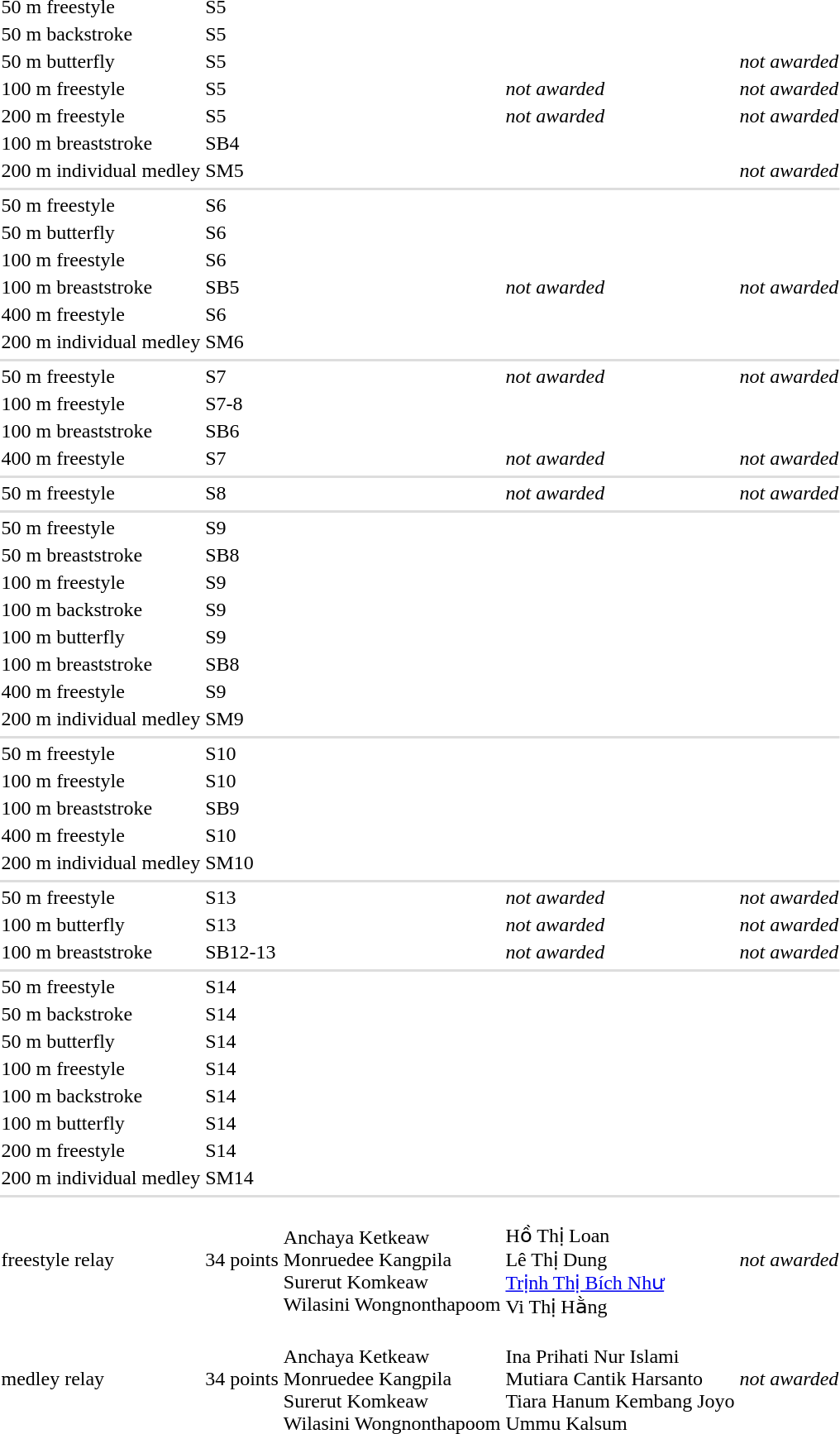<table>
<tr>
<td>50 m freestyle</td>
<td>S5</td>
<td></td>
<td></td>
<td></td>
</tr>
<tr>
<td>50 m backstroke</td>
<td>S5</td>
<td></td>
<td></td>
<td></td>
</tr>
<tr>
<td>50 m butterfly</td>
<td>S5</td>
<td></td>
<td></td>
<td><em>not awarded</em></td>
</tr>
<tr>
<td>100 m freestyle</td>
<td>S5</td>
<td></td>
<td><em>not awarded</em></td>
<td><em>not awarded</em></td>
</tr>
<tr>
<td>200 m freestyle</td>
<td>S5</td>
<td></td>
<td><em>not awarded</em></td>
<td><em>not awarded</em></td>
</tr>
<tr>
<td>100 m breaststroke</td>
<td>SB4</td>
<td></td>
<td></td>
<td></td>
</tr>
<tr>
<td>200 m individual medley</td>
<td>SM5</td>
<td></td>
<td></td>
<td><em>not awarded</em></td>
</tr>
<tr>
</tr>
<tr bgcolor=#dddddd>
<td colspan="5"></td>
</tr>
<tr>
<td>50 m freestyle</td>
<td>S6</td>
<td></td>
<td></td>
<td></td>
</tr>
<tr>
<td>50 m butterfly</td>
<td>S6</td>
<td></td>
<td></td>
<td></td>
</tr>
<tr>
<td>100 m freestyle</td>
<td>S6</td>
<td></td>
<td></td>
<td></td>
</tr>
<tr>
<td>100 m breaststroke</td>
<td>SB5</td>
<td></td>
<td><em>not awarded</em></td>
<td><em>not awarded</em></td>
</tr>
<tr>
<td>400 m freestyle</td>
<td>S6</td>
<td></td>
<td></td>
<td></td>
</tr>
<tr>
<td>200 m individual medley</td>
<td>SM6</td>
<td></td>
<td></td>
<td></td>
</tr>
<tr>
</tr>
<tr bgcolor=#dddddd>
<td colspan="5"></td>
</tr>
<tr>
<td>50 m freestyle</td>
<td>S7</td>
<td></td>
<td><em>not awarded</em></td>
<td><em>not awarded</em></td>
</tr>
<tr>
<td>100 m freestyle</td>
<td>S7-8</td>
<td></td>
<td></td>
<td></td>
</tr>
<tr>
<td>100 m breaststroke</td>
<td>SB6</td>
<td></td>
<td></td>
<td></td>
</tr>
<tr>
<td>400 m freestyle</td>
<td>S7</td>
<td></td>
<td><em>not awarded</em></td>
<td><em>not awarded</em></td>
</tr>
<tr>
</tr>
<tr bgcolor=#dddddd>
<td colspan="5"></td>
</tr>
<tr>
<td>50 m freestyle</td>
<td>S8</td>
<td></td>
<td><em>not awarded</em></td>
<td><em>not awarded</em></td>
</tr>
<tr>
</tr>
<tr bgcolor=#dddddd>
<td colspan="5"></td>
</tr>
<tr>
<td>50 m freestyle</td>
<td>S9</td>
<td></td>
<td></td>
<td></td>
</tr>
<tr>
<td>50 m breaststroke</td>
<td>SB8</td>
<td></td>
<td></td>
<td></td>
</tr>
<tr>
<td>100 m freestyle</td>
<td>S9</td>
<td></td>
<td></td>
<td></td>
</tr>
<tr>
<td>100 m backstroke</td>
<td>S9</td>
<td></td>
<td></td>
<td></td>
</tr>
<tr>
<td>100 m butterfly</td>
<td>S9</td>
<td></td>
<td></td>
<td></td>
</tr>
<tr>
<td>100 m breaststroke</td>
<td>SB8</td>
<td></td>
<td></td>
<td></td>
</tr>
<tr>
<td>400 m freestyle</td>
<td>S9</td>
<td></td>
<td></td>
<td></td>
</tr>
<tr>
<td>200 m individual medley</td>
<td>SM9</td>
<td></td>
<td></td>
<td></td>
</tr>
<tr>
</tr>
<tr bgcolor=#dddddd>
<td colspan="5"></td>
</tr>
<tr>
<td>50 m freestyle</td>
<td>S10</td>
<td></td>
<td></td>
<td></td>
</tr>
<tr>
<td>100 m freestyle</td>
<td>S10</td>
<td></td>
<td></td>
<td></td>
</tr>
<tr>
<td>100 m breaststroke</td>
<td>SB9</td>
<td></td>
<td></td>
<td></td>
</tr>
<tr>
<td>400 m freestyle</td>
<td>S10</td>
<td></td>
<td></td>
<td></td>
</tr>
<tr>
<td>200 m individual medley</td>
<td>SM10</td>
<td></td>
<td></td>
<td></td>
</tr>
<tr>
</tr>
<tr bgcolor=#dddddd>
<td colspan="5"></td>
</tr>
<tr>
<td>50 m freestyle</td>
<td>S13</td>
<td></td>
<td><em>not awarded</em></td>
<td><em>not awarded</em></td>
</tr>
<tr>
<td>100 m butterfly</td>
<td>S13</td>
<td></td>
<td><em>not awarded</em></td>
<td><em>not awarded</em></td>
</tr>
<tr>
<td>100 m breaststroke</td>
<td>SB12-13</td>
<td></td>
<td><em>not awarded</em></td>
<td><em>not awarded</em></td>
</tr>
<tr>
</tr>
<tr bgcolor=#dddddd>
<td colspan="5"></td>
</tr>
<tr>
<td>50 m freestyle</td>
<td>S14</td>
<td></td>
<td></td>
<td></td>
</tr>
<tr>
<td>50 m backstroke</td>
<td>S14</td>
<td></td>
<td></td>
<td></td>
</tr>
<tr>
<td>50 m butterfly</td>
<td>S14</td>
<td></td>
<td></td>
<td></td>
</tr>
<tr>
<td>100 m freestyle</td>
<td>S14</td>
<td></td>
<td></td>
<td></td>
</tr>
<tr>
<td>100 m backstroke</td>
<td>S14</td>
<td></td>
<td></td>
<td></td>
</tr>
<tr>
<td>100 m butterfly</td>
<td>S14</td>
<td></td>
<td></td>
<td></td>
</tr>
<tr>
<td>200 m freestyle</td>
<td>S14</td>
<td></td>
<td></td>
<td></td>
</tr>
<tr>
<td>200 m individual medley</td>
<td>SM14</td>
<td></td>
<td></td>
<td></td>
</tr>
<tr>
</tr>
<tr bgcolor=#dddddd>
<td colspan="5"></td>
</tr>
<tr>
<td> freestyle relay</td>
<td>34 points</td>
<td><br>Anchaya Ketkeaw<br>Monruedee Kangpila<br>Surerut Komkeaw<br>Wilasini Wongnonthapoom</td>
<td><br>Hồ Thị Loan<br>Lê Thị Dung<br><a href='#'>Trịnh Thị Bích Như</a><br>Vi Thị Hằng</td>
<td><em>not awarded</em></td>
</tr>
<tr>
<td> medley relay</td>
<td>34 points</td>
<td><br>Anchaya Ketkeaw<br>Monruedee Kangpila<br>Surerut Komkeaw<br>Wilasini Wongnonthapoom</td>
<td><br>Ina Prihati Nur Islami<br>Mutiara Cantik Harsanto<br>Tiara Hanum Kembang Joyo<br>Ummu Kalsum<br></td>
<td><em>not awarded</em></td>
</tr>
<tr>
</tr>
</table>
